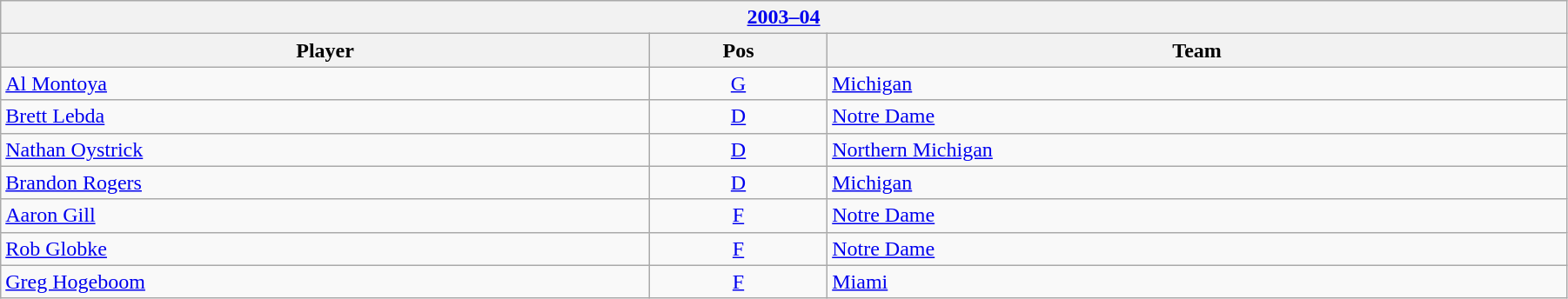<table class="wikitable" width=95%>
<tr>
<th colspan=3><a href='#'>2003–04</a></th>
</tr>
<tr>
<th>Player</th>
<th>Pos</th>
<th>Team</th>
</tr>
<tr>
<td><a href='#'>Al Montoya</a></td>
<td style="text-align:center;"><a href='#'>G</a></td>
<td><a href='#'>Michigan</a></td>
</tr>
<tr>
<td><a href='#'>Brett Lebda</a></td>
<td style="text-align:center;"><a href='#'>D</a></td>
<td><a href='#'>Notre Dame</a></td>
</tr>
<tr>
<td><a href='#'>Nathan Oystrick</a></td>
<td style="text-align:center;"><a href='#'>D</a></td>
<td><a href='#'>Northern Michigan</a></td>
</tr>
<tr>
<td><a href='#'>Brandon Rogers</a></td>
<td style="text-align:center;"><a href='#'>D</a></td>
<td><a href='#'>Michigan</a></td>
</tr>
<tr>
<td><a href='#'>Aaron Gill</a></td>
<td style="text-align:center;"><a href='#'>F</a></td>
<td><a href='#'>Notre Dame</a></td>
</tr>
<tr>
<td><a href='#'>Rob Globke</a></td>
<td style="text-align:center;"><a href='#'>F</a></td>
<td><a href='#'>Notre Dame</a></td>
</tr>
<tr>
<td><a href='#'>Greg Hogeboom</a></td>
<td style="text-align:center;"><a href='#'>F</a></td>
<td><a href='#'>Miami</a></td>
</tr>
</table>
